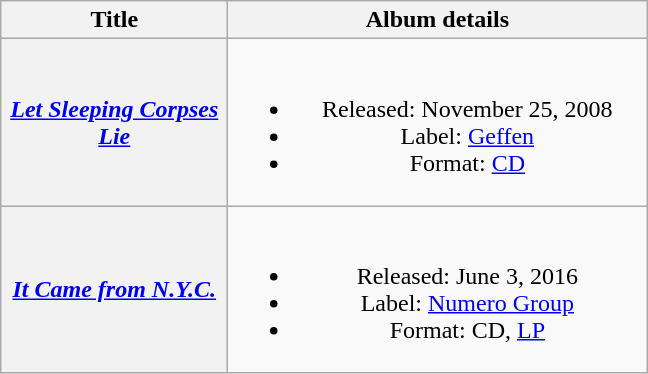<table class="wikitable plainrowheaders" style="text-align:center;">
<tr>
<th scope="col" style="width:9em;">Title</th>
<th scope="col" style="width:17em;">Album details</th>
</tr>
<tr>
<th scope="row"><em><a href='#'>Let Sleeping Corpses Lie</a></em></th>
<td><br><ul><li>Released: November 25, 2008</li><li>Label: <a href='#'>Geffen</a></li><li>Format: <a href='#'>CD</a></li></ul></td>
</tr>
<tr>
<th scope="row"><em><a href='#'>It Came from N.Y.C.</a></em></th>
<td><br><ul><li>Released: June 3, 2016</li><li>Label: <a href='#'>Numero Group</a></li><li>Format: CD, <a href='#'>LP</a></li></ul></td>
</tr>
</table>
